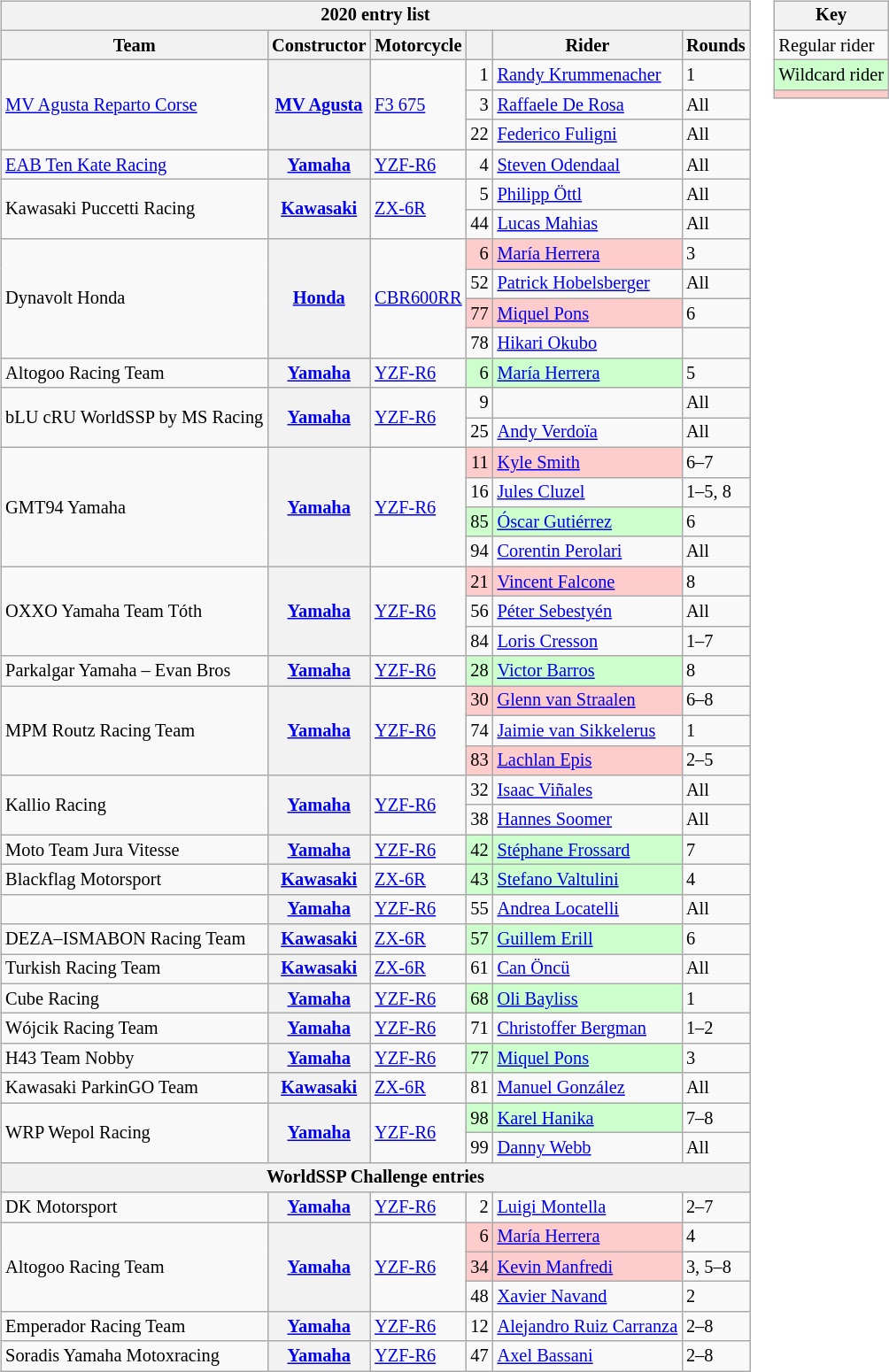<table>
<tr>
<td><br><table class="wikitable" style="font-size: 85%;">
<tr>
<th colspan=6>2020 entry list</th>
</tr>
<tr>
<th>Team</th>
<th>Constructor</th>
<th>Motorcycle</th>
<th></th>
<th>Rider</th>
<th>Rounds</th>
</tr>
<tr>
<td rowspan=3><a href='#'>MV Agusta Reparto Corse</a></td>
<th rowspan=3><a href='#'>MV Agusta</a></th>
<td rowspan=3><a href='#'>F3 675</a></td>
<td align=right>1</td>
<td> <a href='#'>Randy Krummenacher</a></td>
<td>1</td>
</tr>
<tr>
<td align=right>3</td>
<td> <a href='#'>Raffaele De Rosa</a></td>
<td>All</td>
</tr>
<tr>
<td align=right>22</td>
<td> <a href='#'>Federico Fuligni</a></td>
<td>All</td>
</tr>
<tr>
<td><a href='#'>EAB Ten Kate Racing</a></td>
<th><a href='#'>Yamaha</a></th>
<td><a href='#'>YZF-R6</a></td>
<td align=right>4</td>
<td> <a href='#'>Steven Odendaal</a></td>
<td>All</td>
</tr>
<tr>
<td rowspan=2>Kawasaki Puccetti Racing</td>
<th rowspan=2><a href='#'>Kawasaki</a></th>
<td rowspan=2><a href='#'>ZX-6R</a></td>
<td align=right>5</td>
<td> <a href='#'>Philipp Öttl</a></td>
<td>All</td>
</tr>
<tr>
<td align=right>44</td>
<td> <a href='#'>Lucas Mahias</a></td>
<td>All</td>
</tr>
<tr>
<td rowspan=4>Dynavolt Honda</td>
<th rowspan=4><a href='#'>Honda</a></th>
<td rowspan=4><a href='#'>CBR600RR</a></td>
<td style="background:#ffcccc;" align=right>6</td>
<td style="background:#ffcccc;"> <a href='#'>María Herrera</a></td>
<td>3</td>
</tr>
<tr>
<td align=right>52</td>
<td> <a href='#'>Patrick Hobelsberger</a></td>
<td>All</td>
</tr>
<tr>
<td style="background:#ffcccc;" align=right>77</td>
<td style="background:#ffcccc;"> <a href='#'>Miquel Pons</a></td>
<td>6</td>
</tr>
<tr>
<td align=right>78</td>
<td> <a href='#'>Hikari Okubo</a></td>
<td></td>
</tr>
<tr>
<td>Altogoo Racing Team</td>
<th><a href='#'>Yamaha</a></th>
<td><a href='#'>YZF-R6</a></td>
<td style="background:#ccffcc;" align=right>6</td>
<td style="background:#ccffcc;"> <a href='#'>María Herrera</a></td>
<td>5</td>
</tr>
<tr>
<td rowspan=2>bLU cRU WorldSSP by MS Racing</td>
<th rowspan=2><a href='#'>Yamaha</a></th>
<td rowspan=2><a href='#'>YZF-R6</a></td>
<td align=right>9</td>
<td></td>
<td>All</td>
</tr>
<tr>
<td align=right>25</td>
<td> <a href='#'>Andy Verdoïa</a></td>
<td>All</td>
</tr>
<tr>
<td rowspan=4>GMT94 Yamaha</td>
<th rowspan=4><a href='#'>Yamaha</a></th>
<td rowspan=4><a href='#'>YZF-R6</a></td>
<td style="background:#ffcccc;" align=right>11</td>
<td style="background:#ffcccc;"> <a href='#'>Kyle Smith</a></td>
<td>6–7</td>
</tr>
<tr>
<td align=right>16</td>
<td> <a href='#'>Jules Cluzel</a></td>
<td>1–5, 8</td>
</tr>
<tr>
<td style="background:#ccffcc;" align=right>85</td>
<td style="background:#ccffcc;"> <a href='#'>Óscar Gutiérrez</a></td>
<td>6</td>
</tr>
<tr>
<td align=right>94</td>
<td> <a href='#'>Corentin Perolari</a></td>
<td>All</td>
</tr>
<tr>
<td rowspan=3>OXXO Yamaha Team Tóth</td>
<th rowspan=3><a href='#'>Yamaha</a></th>
<td rowspan=3><a href='#'>YZF-R6</a></td>
<td style="background:#ffcccc;" align=right>21</td>
<td style="background:#ffcccc;"> <a href='#'>Vincent Falcone</a></td>
<td>8</td>
</tr>
<tr>
<td align=right>56</td>
<td> <a href='#'>Péter Sebestyén</a></td>
<td>All</td>
</tr>
<tr>
<td align=right>84</td>
<td> <a href='#'>Loris Cresson</a></td>
<td>1–7</td>
</tr>
<tr>
<td>Parkalgar Yamaha – Evan Bros</td>
<th><a href='#'>Yamaha</a></th>
<td><a href='#'>YZF-R6</a></td>
<td align=right style="background:#ccffcc;">28</td>
<td style="background:#ccffcc;"> <a href='#'>Victor Barros</a></td>
<td>8</td>
</tr>
<tr>
<td rowspan=3>MPM Routz Racing Team</td>
<th rowspan=3><a href='#'>Yamaha</a></th>
<td rowspan=3><a href='#'>YZF-R6</a></td>
<td style="background:#ffcccc;" align=right>30</td>
<td style="background:#ffcccc;"> <a href='#'>Glenn van Straalen</a></td>
<td>6–8</td>
</tr>
<tr>
<td align=right>74</td>
<td> <a href='#'>Jaimie van Sikkelerus</a></td>
<td>1</td>
</tr>
<tr>
<td style="background:#ffcccc;" align=right>83</td>
<td style="background:#ffcccc;"> <a href='#'>Lachlan Epis</a></td>
<td>2–5</td>
</tr>
<tr>
<td rowspan=2>Kallio Racing</td>
<th rowspan=2><a href='#'>Yamaha</a></th>
<td rowspan=2><a href='#'>YZF-R6</a></td>
<td align=right>32</td>
<td> <a href='#'>Isaac Viñales</a></td>
<td>All</td>
</tr>
<tr>
<td align=right>38</td>
<td> <a href='#'>Hannes Soomer</a></td>
<td>All</td>
</tr>
<tr>
<td>Moto Team Jura Vitesse</td>
<th><a href='#'>Yamaha</a></th>
<td><a href='#'>YZF-R6</a></td>
<td align=right style="background:#ccffcc;">42</td>
<td style="background:#ccffcc;"> <a href='#'>Stéphane Frossard</a></td>
<td>7</td>
</tr>
<tr>
<td>Blackflag Motorsport</td>
<th><a href='#'>Kawasaki</a></th>
<td><a href='#'>ZX-6R</a></td>
<td style="background:#ccffcc;" align=right>43</td>
<td style="background:#ccffcc;"> <a href='#'>Stefano Valtulini</a></td>
<td>4</td>
</tr>
<tr>
<td></td>
<th><a href='#'>Yamaha</a></th>
<td><a href='#'>YZF-R6</a></td>
<td align=right>55</td>
<td> <a href='#'>Andrea Locatelli</a></td>
<td>All</td>
</tr>
<tr>
<td>DEZA–ISMABON Racing Team</td>
<th><a href='#'>Kawasaki</a></th>
<td><a href='#'>ZX-6R</a></td>
<td style="background:#ccffcc;" align=right>57</td>
<td style="background:#ccffcc;"> <a href='#'>Guillem Erill</a></td>
<td>6</td>
</tr>
<tr>
<td>Turkish Racing Team</td>
<th><a href='#'>Kawasaki</a></th>
<td><a href='#'>ZX-6R</a></td>
<td align=right>61</td>
<td> <a href='#'>Can Öncü</a></td>
<td>All</td>
</tr>
<tr>
<td>Cube Racing</td>
<th><a href='#'>Yamaha</a></th>
<td><a href='#'>YZF-R6</a></td>
<td align=right style="background:#ccffcc;">68</td>
<td style="background:#ccffcc;"> <a href='#'>Oli Bayliss</a></td>
<td>1</td>
</tr>
<tr>
<td>Wójcik Racing Team</td>
<th><a href='#'>Yamaha</a></th>
<td><a href='#'>YZF-R6</a></td>
<td align=right>71</td>
<td> <a href='#'>Christoffer Bergman</a></td>
<td>1–2</td>
</tr>
<tr>
<td>H43 Team Nobby</td>
<th><a href='#'>Yamaha</a></th>
<td><a href='#'>YZF-R6</a></td>
<td style="background:#ccffcc;" align=right>77</td>
<td style="background:#ccffcc;"> <a href='#'>Miquel Pons</a></td>
<td>3</td>
</tr>
<tr>
<td>Kawasaki ParkinGO Team</td>
<th><a href='#'>Kawasaki</a></th>
<td><a href='#'>ZX-6R</a></td>
<td align=right>81</td>
<td> <a href='#'>Manuel González</a></td>
<td>All</td>
</tr>
<tr>
<td rowspan=2>WRP Wepol Racing</td>
<th rowspan=2><a href='#'>Yamaha</a></th>
<td rowspan=2><a href='#'>YZF-R6</a></td>
<td style="background:#ccffcc;" align=right>98</td>
<td style="background:#ccffcc;"> <a href='#'>Karel Hanika</a></td>
<td>7–8</td>
</tr>
<tr>
<td align=right>99</td>
<td> <a href='#'>Danny Webb</a></td>
<td>All</td>
</tr>
<tr>
<th colspan=6>WorldSSP Challenge entries</th>
</tr>
<tr>
<td>DK Motorsport</td>
<th><a href='#'>Yamaha</a></th>
<td><a href='#'>YZF-R6</a></td>
<td align=right>2</td>
<td> <a href='#'>Luigi Montella</a></td>
<td>2–7</td>
</tr>
<tr>
<td rowspan=3>Altogoo Racing Team</td>
<th rowspan=3><a href='#'>Yamaha</a></th>
<td rowspan=3><a href='#'>YZF-R6</a></td>
<td style="background:#ffcccc;" align=right>6</td>
<td style="background:#ffcccc;"> <a href='#'>María Herrera</a></td>
<td>4</td>
</tr>
<tr>
<td style="background:#ffcccc;" align=right>34</td>
<td style="background:#ffcccc;"> <a href='#'>Kevin Manfredi</a></td>
<td>3, 5–8</td>
</tr>
<tr>
<td align=right>48</td>
<td> <a href='#'>Xavier Navand</a></td>
<td>2</td>
</tr>
<tr>
<td>Emperador Racing Team</td>
<th><a href='#'>Yamaha</a></th>
<td><a href='#'>YZF-R6</a></td>
<td align=right>12</td>
<td> <a href='#'>Alejandro Ruiz Carranza</a></td>
<td>2–8</td>
</tr>
<tr>
<td>Soradis Yamaha Motoxracing</td>
<th><a href='#'>Yamaha</a></th>
<td><a href='#'>YZF-R6</a></td>
<td align=right>47</td>
<td> <a href='#'>Axel Bassani</a></td>
<td>2–8</td>
</tr>
</table>
</td>
<td valign="top"><br><table class="wikitable" style="font-size: 85%;">
<tr>
<th colspan=2>Key</th>
</tr>
<tr>
<td>Regular rider</td>
</tr>
<tr style="background:#ccffcc;">
<td>Wildcard rider</td>
</tr>
<tr style="background:#ffcccc;">
<td></td>
</tr>
</table>
</td>
</tr>
</table>
